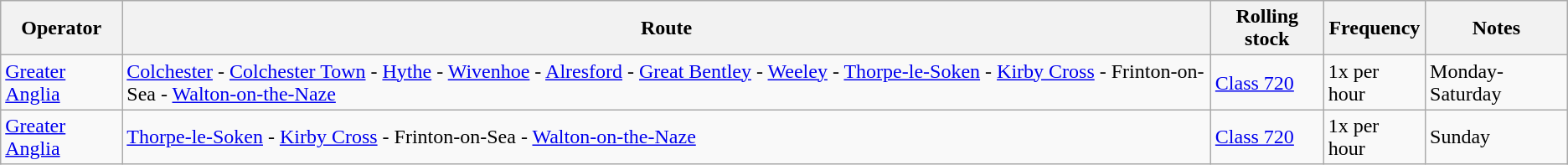<table class="wikitable vatop">
<tr>
<th>Operator</th>
<th>Route</th>
<th>Rolling stock</th>
<th>Frequency</th>
<th>Notes</th>
</tr>
<tr>
<td><a href='#'>Greater Anglia</a></td>
<td><a href='#'>Colchester</a> - <a href='#'>Colchester Town</a> - <a href='#'>Hythe</a> - <a href='#'>Wivenhoe</a> - <a href='#'>Alresford</a> - <a href='#'>Great Bentley</a> - <a href='#'>Weeley</a> - <a href='#'>Thorpe-le-Soken</a> - <a href='#'>Kirby Cross</a> - Frinton-on-Sea - <a href='#'>Walton-on-the-Naze</a></td>
<td><a href='#'>Class 720</a></td>
<td>1x per hour</td>
<td>Monday-Saturday</td>
</tr>
<tr>
<td><a href='#'>Greater Anglia</a></td>
<td><a href='#'>Thorpe-le-Soken</a> - <a href='#'>Kirby Cross</a> - Frinton-on-Sea - <a href='#'>Walton-on-the-Naze</a></td>
<td><a href='#'>Class 720</a></td>
<td>1x per hour</td>
<td>Sunday</td>
</tr>
</table>
